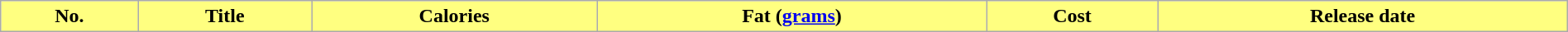<table class="wikitable plainrowheaders" style="width:100%; margin:auto; background:#FFFFFF;">
<tr>
<th style="background-color: #FFFF80;">No.</th>
<th style="background-color: #FFFF80;">Title</th>
<th style="background-color: #FFFF80;">Calories</th>
<th style="background-color: #FFFF80;">Fat (<a href='#'>grams</a>)</th>
<th style="background-color: #FFFF80;">Cost</th>
<th style="background-color: #FFFF80;">Release date<br>























































</th>
</tr>
</table>
